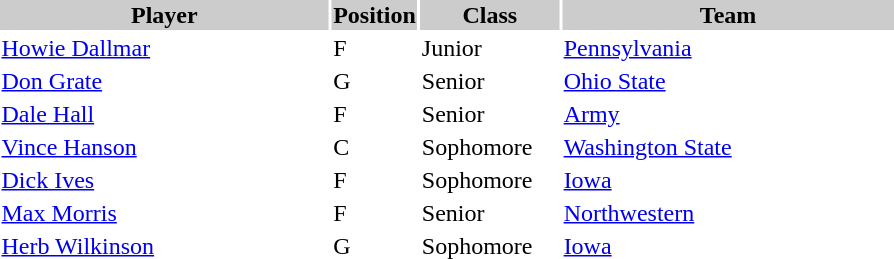<table style="width:600px" "border:'1' 'solid' 'gray'">
<tr>
<th style="background:#CCCCCC;width:40%">Player</th>
<th style="background:#CCCCCC;width:4%">Position</th>
<th style="background:#CCCCCC;width:16%">Class</th>
<th style="background:#CCCCCC;width:40%">Team</th>
</tr>
<tr>
<td><a href='#'>Howie Dallmar</a></td>
<td>F</td>
<td>Junior</td>
<td><a href='#'>Pennsylvania</a></td>
</tr>
<tr>
<td><a href='#'>Don Grate</a></td>
<td>G</td>
<td>Senior</td>
<td><a href='#'>Ohio State</a></td>
</tr>
<tr>
<td><a href='#'>Dale Hall</a></td>
<td>F</td>
<td>Senior</td>
<td><a href='#'>Army</a></td>
</tr>
<tr>
<td><a href='#'>Vince Hanson</a></td>
<td>C</td>
<td>Sophomore</td>
<td><a href='#'>Washington State</a></td>
</tr>
<tr>
<td><a href='#'>Dick Ives</a></td>
<td>F</td>
<td>Sophomore</td>
<td><a href='#'>Iowa</a></td>
</tr>
<tr>
<td><a href='#'>Max Morris</a></td>
<td>F</td>
<td>Senior</td>
<td><a href='#'>Northwestern</a></td>
</tr>
<tr>
<td><a href='#'>Herb Wilkinson</a></td>
<td>G</td>
<td>Sophomore</td>
<td><a href='#'>Iowa</a></td>
</tr>
</table>
